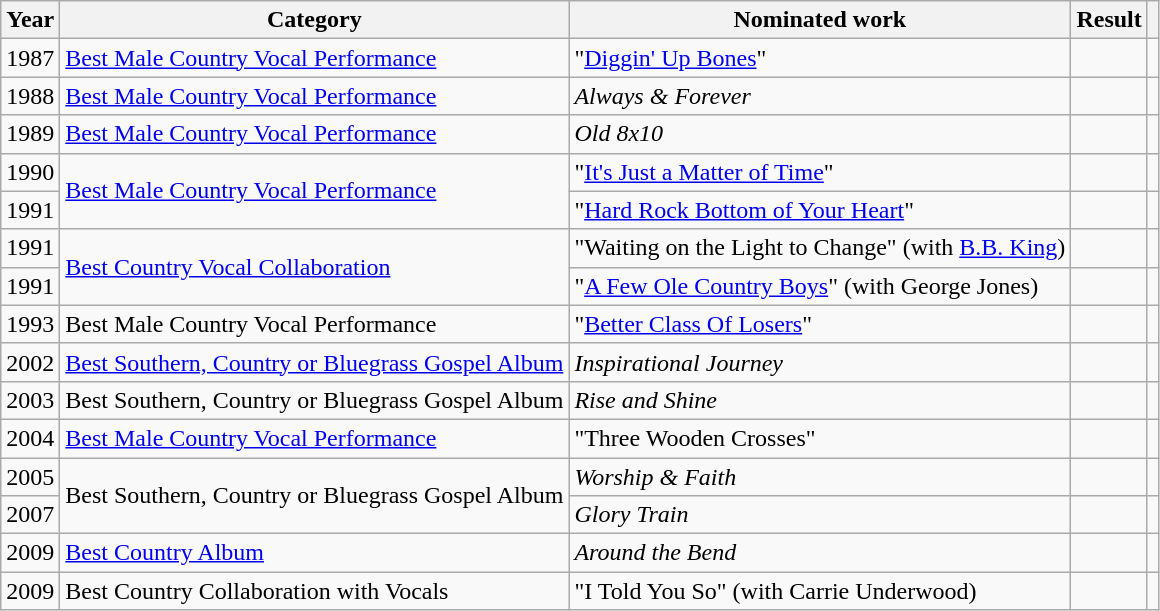<table class="wikitable sortable">
<tr>
<th>Year</th>
<th>Category</th>
<th>Nominated work</th>
<th>Result</th>
<th class="unsortable"></th>
</tr>
<tr>
<td>1987</td>
<td><a href='#'>Best Male Country Vocal Performance</a></td>
<td>"<a href='#'>Diggin' Up Bones</a>"</td>
<td></td>
<td></td>
</tr>
<tr>
<td>1988</td>
<td><a href='#'>Best Male Country Vocal Performance</a></td>
<td><em>Always & Forever</em></td>
<td></td>
<td></td>
</tr>
<tr>
<td>1989</td>
<td><a href='#'>Best Male Country Vocal Performance</a></td>
<td><em>Old 8x10</em></td>
<td></td>
<td></td>
</tr>
<tr>
<td>1990</td>
<td rowspan=2><a href='#'>Best Male Country Vocal Performance</a></td>
<td>"<a href='#'>It's Just a Matter of Time</a>"</td>
<td></td>
<td></td>
</tr>
<tr>
<td>1991</td>
<td>"<a href='#'>Hard Rock Bottom of Your Heart</a>"</td>
<td></td>
<td></td>
</tr>
<tr>
<td>1991</td>
<td rowspan=2><a href='#'>Best Country Vocal Collaboration</a></td>
<td>"Waiting on the Light to Change" (with <a href='#'>B.B. King</a>)</td>
<td></td>
<td></td>
</tr>
<tr>
<td>1991</td>
<td>"<a href='#'>A Few Ole Country Boys</a>" (with George Jones)</td>
<td></td>
<td></td>
</tr>
<tr>
<td>1993</td>
<td>Best Male Country Vocal Performance</td>
<td>"<a href='#'>Better Class Of Losers</a>"</td>
<td></td>
<td></td>
</tr>
<tr>
<td>2002</td>
<td><a href='#'>Best Southern, Country or Bluegrass Gospel Album</a></td>
<td><em>Inspirational Journey</em></td>
<td></td>
<td></td>
</tr>
<tr>
<td>2003</td>
<td>Best Southern, Country or Bluegrass Gospel Album</td>
<td><em>Rise and Shine</em></td>
<td></td>
<td></td>
</tr>
<tr>
<td>2004</td>
<td><a href='#'>Best Male Country Vocal Performance</a></td>
<td>"Three Wooden Crosses"</td>
<td></td>
<td></td>
</tr>
<tr>
<td>2005</td>
<td rowspan=2>Best Southern, Country or Bluegrass Gospel Album</td>
<td><em>Worship & Faith</em></td>
<td></td>
<td></td>
</tr>
<tr>
<td>2007</td>
<td><em>Glory Train</em></td>
<td></td>
<td></td>
</tr>
<tr>
<td>2009</td>
<td><a href='#'>Best Country Album</a></td>
<td><em>Around the Bend</em></td>
<td></td>
<td></td>
</tr>
<tr>
<td>2009</td>
<td>Best Country Collaboration with Vocals</td>
<td>"I Told You So" (with Carrie Underwood)</td>
<td></td>
<td></td>
</tr>
</table>
